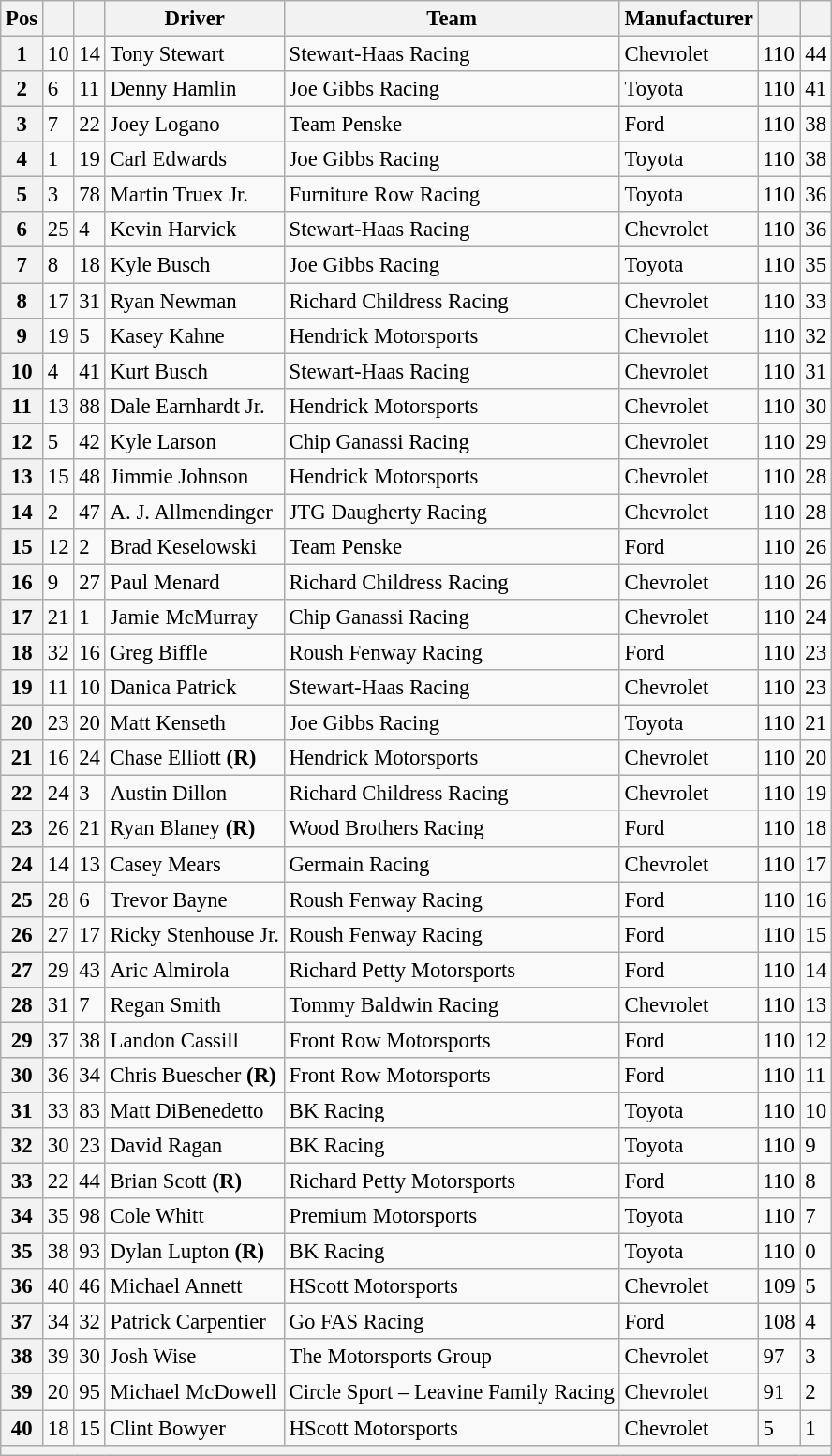<table class="wikitable" style="font-size:95%">
<tr>
<th>Pos</th>
<th></th>
<th></th>
<th>Driver</th>
<th>Team</th>
<th>Manufacturer</th>
<th></th>
<th></th>
</tr>
<tr>
<th>1</th>
<td>10</td>
<td>14</td>
<td>Tony Stewart</td>
<td>Stewart-Haas Racing</td>
<td>Chevrolet</td>
<td>110</td>
<td>44</td>
</tr>
<tr>
<th>2</th>
<td>6</td>
<td>11</td>
<td>Denny Hamlin</td>
<td>Joe Gibbs Racing</td>
<td>Toyota</td>
<td>110</td>
<td>41</td>
</tr>
<tr>
<th>3</th>
<td>7</td>
<td>22</td>
<td>Joey Logano</td>
<td>Team Penske</td>
<td>Ford</td>
<td>110</td>
<td>38</td>
</tr>
<tr>
<th>4</th>
<td>1</td>
<td>19</td>
<td>Carl Edwards</td>
<td>Joe Gibbs Racing</td>
<td>Toyota</td>
<td>110</td>
<td>38</td>
</tr>
<tr>
<th>5</th>
<td>3</td>
<td>78</td>
<td>Martin Truex Jr.</td>
<td>Furniture Row Racing</td>
<td>Toyota</td>
<td>110</td>
<td>36</td>
</tr>
<tr>
<th>6</th>
<td>25</td>
<td>4</td>
<td>Kevin Harvick</td>
<td>Stewart-Haas Racing</td>
<td>Chevrolet</td>
<td>110</td>
<td>36</td>
</tr>
<tr>
<th>7</th>
<td>8</td>
<td>18</td>
<td>Kyle Busch</td>
<td>Joe Gibbs Racing</td>
<td>Toyota</td>
<td>110</td>
<td>35</td>
</tr>
<tr>
<th>8</th>
<td>17</td>
<td>31</td>
<td>Ryan Newman</td>
<td>Richard Childress Racing</td>
<td>Chevrolet</td>
<td>110</td>
<td>33</td>
</tr>
<tr>
<th>9</th>
<td>19</td>
<td>5</td>
<td>Kasey Kahne</td>
<td>Hendrick Motorsports</td>
<td>Chevrolet</td>
<td>110</td>
<td>32</td>
</tr>
<tr>
<th>10</th>
<td>4</td>
<td>41</td>
<td>Kurt Busch</td>
<td>Stewart-Haas Racing</td>
<td>Chevrolet</td>
<td>110</td>
<td>31</td>
</tr>
<tr>
<th>11</th>
<td>13</td>
<td>88</td>
<td>Dale Earnhardt Jr.</td>
<td>Hendrick Motorsports</td>
<td>Chevrolet</td>
<td>110</td>
<td>30</td>
</tr>
<tr>
<th>12</th>
<td>5</td>
<td>42</td>
<td>Kyle Larson</td>
<td>Chip Ganassi Racing</td>
<td>Chevrolet</td>
<td>110</td>
<td>29</td>
</tr>
<tr>
<th>13</th>
<td>15</td>
<td>48</td>
<td>Jimmie Johnson</td>
<td>Hendrick Motorsports</td>
<td>Chevrolet</td>
<td>110</td>
<td>28</td>
</tr>
<tr>
<th>14</th>
<td>2</td>
<td>47</td>
<td>A. J. Allmendinger</td>
<td>JTG Daugherty Racing</td>
<td>Chevrolet</td>
<td>110</td>
<td>28</td>
</tr>
<tr>
<th>15</th>
<td>12</td>
<td>2</td>
<td>Brad Keselowski</td>
<td>Team Penske</td>
<td>Ford</td>
<td>110</td>
<td>26</td>
</tr>
<tr>
<th>16</th>
<td>9</td>
<td>27</td>
<td>Paul Menard</td>
<td>Richard Childress Racing</td>
<td>Chevrolet</td>
<td>110</td>
<td>26</td>
</tr>
<tr>
<th>17</th>
<td>21</td>
<td>1</td>
<td>Jamie McMurray</td>
<td>Chip Ganassi Racing</td>
<td>Chevrolet</td>
<td>110</td>
<td>24</td>
</tr>
<tr>
<th>18</th>
<td>32</td>
<td>16</td>
<td>Greg Biffle</td>
<td>Roush Fenway Racing</td>
<td>Ford</td>
<td>110</td>
<td>23</td>
</tr>
<tr>
<th>19</th>
<td>11</td>
<td>10</td>
<td>Danica Patrick</td>
<td>Stewart-Haas Racing</td>
<td>Chevrolet</td>
<td>110</td>
<td>23</td>
</tr>
<tr>
<th>20</th>
<td>23</td>
<td>20</td>
<td>Matt Kenseth</td>
<td>Joe Gibbs Racing</td>
<td>Toyota</td>
<td>110</td>
<td>21</td>
</tr>
<tr>
<th>21</th>
<td>16</td>
<td>24</td>
<td>Chase Elliott <strong>(R)</strong></td>
<td>Hendrick Motorsports</td>
<td>Chevrolet</td>
<td>110</td>
<td>20</td>
</tr>
<tr>
<th>22</th>
<td>24</td>
<td>3</td>
<td>Austin Dillon</td>
<td>Richard Childress Racing</td>
<td>Chevrolet</td>
<td>110</td>
<td>19</td>
</tr>
<tr>
<th>23</th>
<td>26</td>
<td>21</td>
<td>Ryan Blaney <strong>(R)</strong></td>
<td>Wood Brothers Racing</td>
<td>Ford</td>
<td>110</td>
<td>18</td>
</tr>
<tr>
<th>24</th>
<td>14</td>
<td>13</td>
<td>Casey Mears</td>
<td>Germain Racing</td>
<td>Chevrolet</td>
<td>110</td>
<td>17</td>
</tr>
<tr>
<th>25</th>
<td>28</td>
<td>6</td>
<td>Trevor Bayne</td>
<td>Roush Fenway Racing</td>
<td>Ford</td>
<td>110</td>
<td>16</td>
</tr>
<tr>
<th>26</th>
<td>27</td>
<td>17</td>
<td>Ricky Stenhouse Jr.</td>
<td>Roush Fenway Racing</td>
<td>Ford</td>
<td>110</td>
<td>15</td>
</tr>
<tr>
<th>27</th>
<td>29</td>
<td>43</td>
<td>Aric Almirola</td>
<td>Richard Petty Motorsports</td>
<td>Ford</td>
<td>110</td>
<td>14</td>
</tr>
<tr>
<th>28</th>
<td>31</td>
<td>7</td>
<td>Regan Smith</td>
<td>Tommy Baldwin Racing</td>
<td>Chevrolet</td>
<td>110</td>
<td>13</td>
</tr>
<tr>
<th>29</th>
<td>37</td>
<td>38</td>
<td>Landon Cassill</td>
<td>Front Row Motorsports</td>
<td>Ford</td>
<td>110</td>
<td>12</td>
</tr>
<tr>
<th>30</th>
<td>36</td>
<td>34</td>
<td>Chris Buescher <strong>(R)</strong></td>
<td>Front Row Motorsports</td>
<td>Ford</td>
<td>110</td>
<td>11</td>
</tr>
<tr>
<th>31</th>
<td>33</td>
<td>83</td>
<td>Matt DiBenedetto</td>
<td>BK Racing</td>
<td>Toyota</td>
<td>110</td>
<td>10</td>
</tr>
<tr>
<th>32</th>
<td>30</td>
<td>23</td>
<td>David Ragan</td>
<td>BK Racing</td>
<td>Toyota</td>
<td>110</td>
<td>9</td>
</tr>
<tr>
<th>33</th>
<td>22</td>
<td>44</td>
<td>Brian Scott <strong>(R)</strong></td>
<td>Richard Petty Motorsports</td>
<td>Ford</td>
<td>110</td>
<td>8</td>
</tr>
<tr>
<th>34</th>
<td>35</td>
<td>98</td>
<td>Cole Whitt</td>
<td>Premium Motorsports</td>
<td>Toyota</td>
<td>110</td>
<td>7</td>
</tr>
<tr>
<th>35</th>
<td>38</td>
<td>93</td>
<td>Dylan Lupton <strong>(R)</strong></td>
<td>BK Racing</td>
<td>Toyota</td>
<td>110</td>
<td>0</td>
</tr>
<tr>
<th>36</th>
<td>40</td>
<td>46</td>
<td>Michael Annett</td>
<td>HScott Motorsports</td>
<td>Chevrolet</td>
<td>109</td>
<td>5</td>
</tr>
<tr>
<th>37</th>
<td>34</td>
<td>32</td>
<td>Patrick Carpentier</td>
<td>Go FAS Racing</td>
<td>Ford</td>
<td>108</td>
<td>4</td>
</tr>
<tr>
<th>38</th>
<td>39</td>
<td>30</td>
<td>Josh Wise</td>
<td>The Motorsports Group</td>
<td>Chevrolet</td>
<td>97</td>
<td>3</td>
</tr>
<tr>
<th>39</th>
<td>20</td>
<td>95</td>
<td>Michael McDowell</td>
<td>Circle Sport – Leavine Family Racing</td>
<td>Chevrolet</td>
<td>91</td>
<td>2</td>
</tr>
<tr>
<th>40</th>
<td>18</td>
<td>15</td>
<td>Clint Bowyer</td>
<td>HScott Motorsports</td>
<td>Chevrolet</td>
<td>5</td>
<td>1</td>
</tr>
<tr class="sortbottom">
<th colspan="8"></th>
</tr>
</table>
